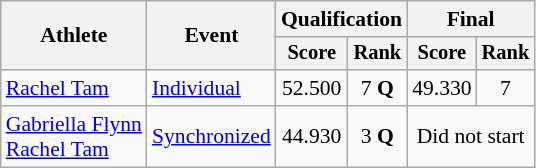<table class=wikitable style=font-size:90%;text-align:center>
<tr>
<th rowspan=2>Athlete</th>
<th rowspan=2>Event</th>
<th colspan=2>Qualification</th>
<th colspan=2>Final</th>
</tr>
<tr style=font-size:95%>
<th>Score</th>
<th>Rank</th>
<th>Score</th>
<th>Rank</th>
</tr>
<tr>
<td align=left><a href='#'>Rachel Tam</a></td>
<td align=left><a href='#'>Individual</a></td>
<td>52.500</td>
<td>7 <strong>Q</strong></td>
<td>49.330</td>
<td>7</td>
</tr>
<tr>
<td align=left><a href='#'>Gabriella Flynn</a><br><a href='#'>Rachel Tam</a></td>
<td align=left><a href='#'>Synchronized</a></td>
<td>44.930</td>
<td>3 <strong>Q</strong></td>
<td colspan=2>Did not start</td>
</tr>
</table>
